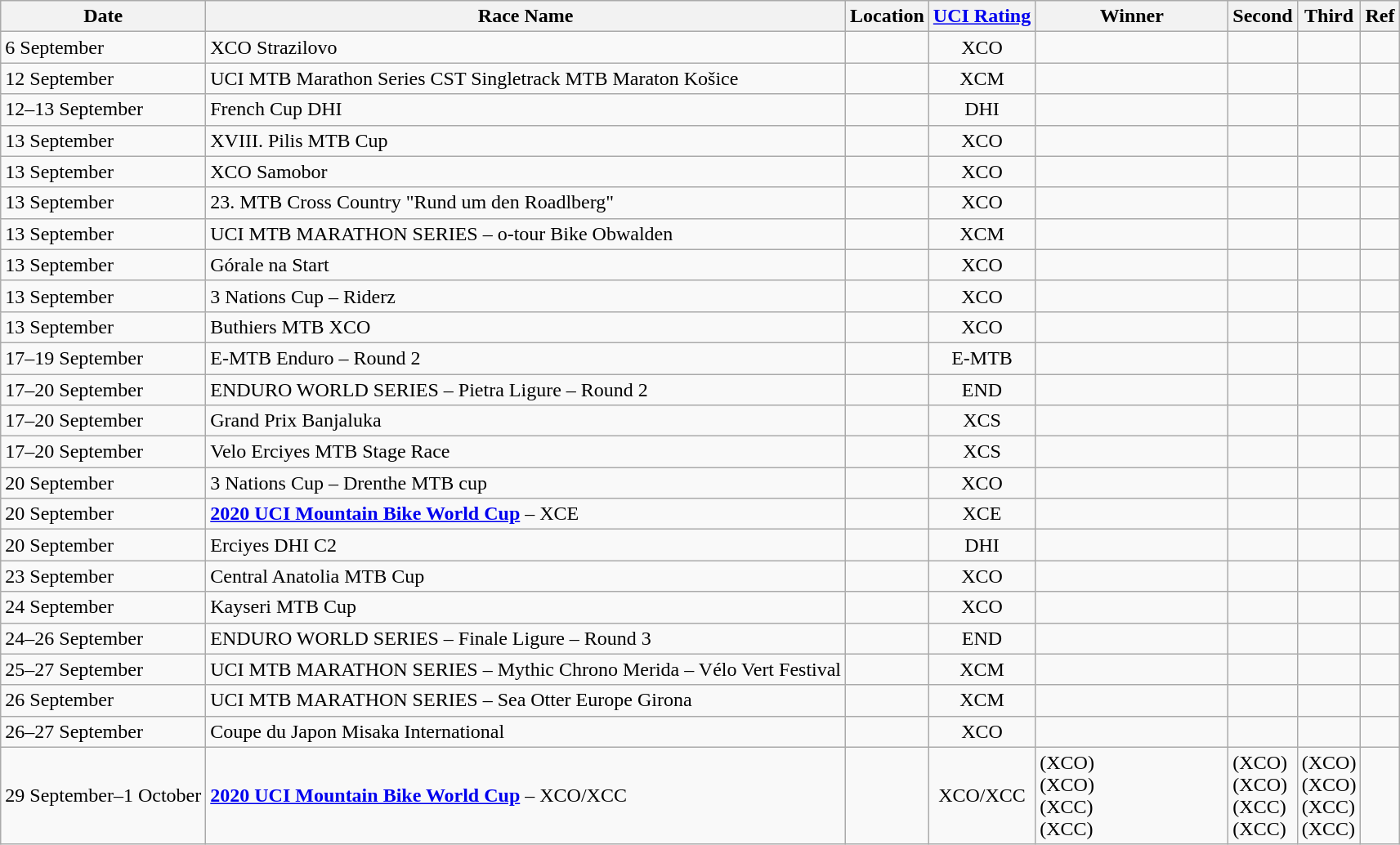<table class="wikitable sortable">
<tr>
<th>Date</th>
<th>Race Name</th>
<th>Location</th>
<th><a href='#'>UCI Rating</a></th>
<th width=150px>Winner</th>
<th>Second</th>
<th>Third</th>
<th>Ref</th>
</tr>
<tr>
<td>6 September</td>
<td>XCO Strazilovo</td>
<td></td>
<td align=center>XCO</td>
<td><br></td>
<td><br></td>
<td><br></td>
<td align=center></td>
</tr>
<tr>
<td>12 September</td>
<td>UCI MTB Marathon Series CST Singletrack MTB Maraton Košice</td>
<td></td>
<td align=center>XCM</td>
<td><br></td>
<td><br></td>
<td><br></td>
<td align=center></td>
</tr>
<tr>
<td>12–13 September</td>
<td>French Cup DHI</td>
<td></td>
<td align=center>DHI</td>
<td><br></td>
<td><br></td>
<td><br></td>
<td align=center></td>
</tr>
<tr>
<td>13 September</td>
<td>XVIII. Pilis MTB Cup</td>
<td></td>
<td align=center>XCO</td>
<td><br></td>
<td><br></td>
<td><br></td>
<td align=center></td>
</tr>
<tr>
<td>13 September</td>
<td>XCO Samobor</td>
<td></td>
<td align=center>XCO</td>
<td><br></td>
<td></td>
<td></td>
<td align=center></td>
</tr>
<tr>
<td>13 September</td>
<td>23. MTB Cross Country "Rund um den Roadlberg"</td>
<td></td>
<td align=center>XCO</td>
<td><br></td>
<td><br></td>
<td><br></td>
<td align=center></td>
</tr>
<tr>
<td>13 September</td>
<td>UCI MTB MARATHON SERIES – o-tour Bike Obwalden</td>
<td></td>
<td align=center>XCM</td>
<td><br></td>
<td><br></td>
<td><br></td>
<td align=center></td>
</tr>
<tr>
<td>13 September</td>
<td>Górale na Start</td>
<td></td>
<td align=center>XCO</td>
<td><br></td>
<td><br></td>
<td><br></td>
<td align=center></td>
</tr>
<tr>
<td>13 September</td>
<td>3 Nations Cup – Riderz</td>
<td></td>
<td align=center>XCO</td>
<td><br></td>
<td><br></td>
<td><br></td>
<td align=center></td>
</tr>
<tr>
<td>13 September</td>
<td>Buthiers MTB XCO</td>
<td></td>
<td align=center>XCO</td>
<td><br></td>
<td><br></td>
<td><br></td>
<td align=center></td>
</tr>
<tr>
<td>17–19 September</td>
<td>E-MTB Enduro – Round 2</td>
<td></td>
<td align=center>E-MTB</td>
<td><br></td>
<td><br></td>
<td><br></td>
<td align=center></td>
</tr>
<tr>
<td>17–20 September</td>
<td>ENDURO WORLD SERIES – Pietra Ligure – Round 2</td>
<td></td>
<td align=center>END</td>
<td><br></td>
<td><br></td>
<td><br></td>
<td align=center></td>
</tr>
<tr>
<td>17–20 September</td>
<td>Grand Prix Banjaluka</td>
<td></td>
<td align=center>XCS</td>
<td><br></td>
<td><br></td>
<td><br></td>
<td align=center></td>
</tr>
<tr>
<td>17–20 September</td>
<td>Velo Erciyes MTB Stage Race</td>
<td></td>
<td align=center>XCS</td>
<td><br></td>
<td><br></td>
<td><br></td>
<td align=center></td>
</tr>
<tr>
<td>20 September</td>
<td>3 Nations Cup – Drenthe MTB cup</td>
<td></td>
<td align=center>XCO</td>
<td><br></td>
<td><br></td>
<td><br></td>
<td align=center></td>
</tr>
<tr>
<td>20 September</td>
<td><strong><a href='#'>2020 UCI Mountain Bike World Cup</a></strong> – XCE</td>
<td></td>
<td align=center>XCE</td>
<td><br></td>
<td><br></td>
<td><br></td>
<td align=center></td>
</tr>
<tr>
<td>20 September</td>
<td>Erciyes DHI C2</td>
<td></td>
<td align=center>DHI</td>
<td><br></td>
<td></td>
<td></td>
<td align=center></td>
</tr>
<tr>
<td>23 September</td>
<td>Central Anatolia MTB Cup</td>
<td></td>
<td align=center>XCO</td>
<td><br></td>
<td><br></td>
<td><br></td>
<td align=center></td>
</tr>
<tr>
<td>24 September</td>
<td>Kayseri MTB Cup</td>
<td></td>
<td align=center>XCO</td>
<td><br></td>
<td><br></td>
<td><br></td>
<td align=center></td>
</tr>
<tr>
<td>24–26 September</td>
<td>ENDURO WORLD SERIES – Finale Ligure – Round 3</td>
<td></td>
<td align=center>END</td>
<td><br></td>
<td><br></td>
<td><br></td>
<td align=center></td>
</tr>
<tr>
<td>25–27 September</td>
<td>UCI MTB MARATHON SERIES – Mythic Chrono Merida – Vélo Vert Festival</td>
<td></td>
<td align=center>XCM</td>
<td><br></td>
<td><br></td>
<td><br></td>
<td align=center></td>
</tr>
<tr>
<td>26 September</td>
<td>UCI MTB MARATHON SERIES – Sea Otter Europe Girona</td>
<td></td>
<td align=center>XCM</td>
<td><br></td>
<td><br></td>
<td><br></td>
<td align=center></td>
</tr>
<tr>
<td>26–27 September</td>
<td>Coupe du Japon Misaka International</td>
<td></td>
<td align=center>XCO</td>
<td><br></td>
<td><br></td>
<td><br></td>
<td align=center></td>
</tr>
<tr>
<td>29 September–1 October</td>
<td><strong><a href='#'>2020 UCI Mountain Bike World Cup</a></strong> – XCO/XCC</td>
<td></td>
<td align=center>XCO/XCC</td>
<td> (XCO)<br> (XCO)<br> (XCC)<br> (XCC)</td>
<td> (XCO)<br> (XCO)<br> (XCC)<br> (XCC)</td>
<td> (XCO)<br> (XCO)<br> (XCC)<br> (XCC)</td>
<td align=center></td>
</tr>
</table>
